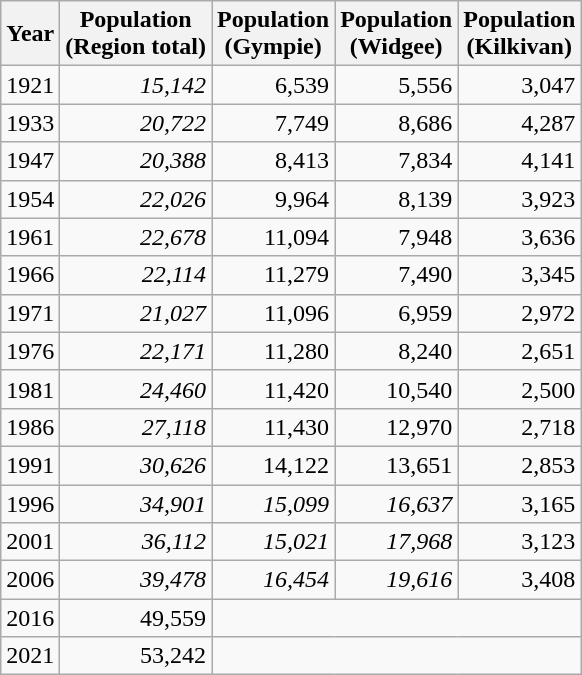<table class="wikitable" style="text-align:right;">
<tr>
<th>Year</th>
<th>Population<br>(Region total)</th>
<th>Population<br>(Gympie)</th>
<th>Population<br>(Widgee)</th>
<th>Population<br>(Kilkivan)</th>
</tr>
<tr>
<td>1921</td>
<td><em>15,142</em></td>
<td>6,539</td>
<td>5,556</td>
<td>3,047</td>
</tr>
<tr>
<td>1933</td>
<td><em>20,722</em></td>
<td>7,749</td>
<td>8,686</td>
<td>4,287</td>
</tr>
<tr>
<td>1947</td>
<td><em>20,388</em></td>
<td>8,413</td>
<td>7,834</td>
<td>4,141</td>
</tr>
<tr>
<td>1954</td>
<td><em>22,026</em></td>
<td>9,964</td>
<td>8,139</td>
<td>3,923</td>
</tr>
<tr>
<td>1961</td>
<td><em>22,678</em></td>
<td>11,094</td>
<td>7,948</td>
<td>3,636</td>
</tr>
<tr>
<td>1966</td>
<td><em>22,114</em></td>
<td>11,279</td>
<td>7,490</td>
<td>3,345</td>
</tr>
<tr>
<td>1971</td>
<td><em>21,027</em></td>
<td>11,096</td>
<td>6,959</td>
<td>2,972</td>
</tr>
<tr>
<td>1976</td>
<td><em>22,171</em></td>
<td>11,280</td>
<td>8,240</td>
<td>2,651</td>
</tr>
<tr>
<td>1981</td>
<td><em>24,460</em></td>
<td>11,420</td>
<td>10,540</td>
<td>2,500</td>
</tr>
<tr>
<td>1986</td>
<td><em>27,118</em></td>
<td>11,430</td>
<td>12,970</td>
<td>2,718</td>
</tr>
<tr>
<td>1991</td>
<td><em>30,626</em></td>
<td>14,122</td>
<td>13,651</td>
<td>2,853</td>
</tr>
<tr>
<td>1996</td>
<td><em>34,901</em></td>
<td><em>15,099</em></td>
<td><em>16,637</em></td>
<td>3,165</td>
</tr>
<tr>
<td>2001</td>
<td><em>36,112</em></td>
<td><em>15,021</em></td>
<td><em>17,968</em></td>
<td>3,123</td>
</tr>
<tr>
<td>2006</td>
<td><em>39,478</em></td>
<td><em>16,454</em></td>
<td><em>19,616</em></td>
<td>3,408</td>
</tr>
<tr>
<td>2016</td>
<td>49,559</td>
<td colspan=3 style="text-align: left;"></td>
</tr>
<tr>
<td>2021</td>
<td>53,242</td>
<td colspan=3 style="text-align: left;"></td>
</tr>
</table>
